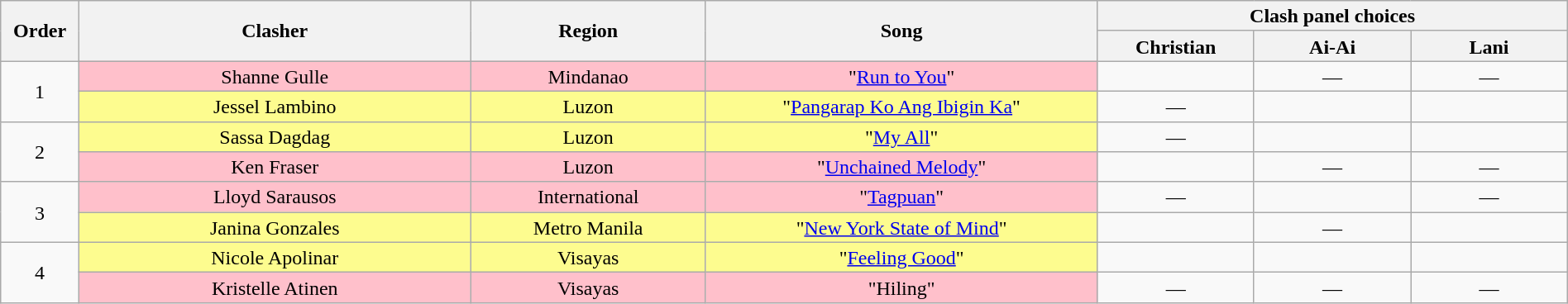<table class="wikitable" style="text-align:center; line-height:17px; width:100%;">
<tr>
<th rowspan="2" width="5%">Order</th>
<th rowspan="2" width="25%">Clasher</th>
<th rowspan="2">Region</th>
<th rowspan="2" width="25%">Song</th>
<th colspan="3" width="30%">Clash panel choices</th>
</tr>
<tr>
<th width="10%">Christian</th>
<th width="10%">Ai-Ai</th>
<th width="10%">Lani</th>
</tr>
<tr>
<td rowspan="2">1</td>
<td style="background:pink;">Shanne Gulle</td>
<td style="background:pink;">Mindanao</td>
<td style="background:pink;">"<a href='#'>Run to You</a>"</td>
<td><strong></strong></td>
<td>—</td>
<td>—</td>
</tr>
<tr>
<td style="background:#fdfc8f;">Jessel Lambino</td>
<td style="background:#fdfc8f;">Luzon</td>
<td style="background:#fdfc8f;">"<a href='#'>Pangarap Ko Ang Ibigin Ka</a>"</td>
<td>—</td>
<td><strong></strong></td>
<td><strong></strong></td>
</tr>
<tr>
<td rowspan="2">2</td>
<td style="background:#fdfc8f;">Sassa Dagdag</td>
<td style="background:#fdfc8f;">Luzon</td>
<td style="background:#fdfc8f;">"<a href='#'>My All</a>"</td>
<td>—</td>
<td><strong></strong></td>
<td><strong></strong></td>
</tr>
<tr>
<td style="background:pink;">Ken Fraser</td>
<td style="background:pink;">Luzon</td>
<td style="background:pink;">"<a href='#'>Unchained Melody</a>"</td>
<td><strong></strong></td>
<td>—</td>
<td>—</td>
</tr>
<tr>
<td rowspan="2">3</td>
<td style="background:pink;">Lloyd Sarausos</td>
<td style="background:pink;">International</td>
<td style="background:pink;">"<a href='#'>Tagpuan</a>"</td>
<td>—</td>
<td><strong></strong></td>
<td>—</td>
</tr>
<tr>
<td style="background:#fdfc8f;">Janina Gonzales</td>
<td style="background:#fdfc8f;">Metro Manila</td>
<td style="background:#fdfc8f;">"<a href='#'>New York State of Mind</a>"</td>
<td><strong></strong></td>
<td>—</td>
<td><strong></strong></td>
</tr>
<tr>
<td rowspan="2">4</td>
<td style="background:#fdfc8f;">Nicole Apolinar</td>
<td style="background:#fdfc8f;">Visayas</td>
<td style="background:#fdfc8f;">"<a href='#'>Feeling Good</a>"</td>
<td><strong></strong></td>
<td><strong></strong></td>
<td><strong></strong></td>
</tr>
<tr>
<td style="background:pink;">Kristelle Atinen</td>
<td style="background:pink;">Visayas</td>
<td style="background:pink;">"Hiling"</td>
<td>—</td>
<td>—</td>
<td>—</td>
</tr>
</table>
